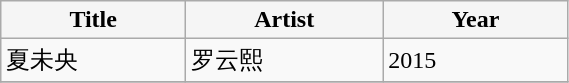<table class="wikitable" width="30%">
<tr style="background:#F5F5F5; color:black" align=center>
<td style="width:7%"><strong>Title</strong></td>
<td style="width:7%"><strong>Artist</strong></td>
<td style="width:7%"><strong>Year</strong></td>
</tr>
<tr>
<td>夏未央</td>
<td>罗云熙</td>
<td>2015</td>
</tr>
<tr>
</tr>
</table>
